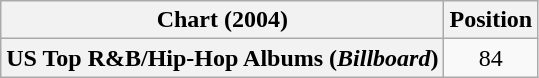<table class="wikitable plainrowheaders" style="text-align:center">
<tr>
<th scope="col">Chart (2004)</th>
<th scope="col">Position</th>
</tr>
<tr>
<th scope="row">US Top R&B/Hip-Hop Albums (<em>Billboard</em>)</th>
<td>84</td>
</tr>
</table>
